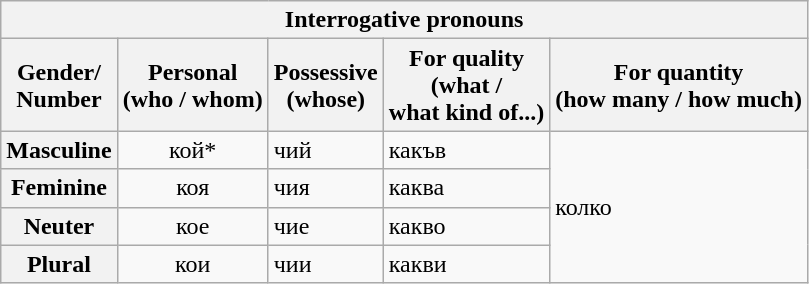<table class="wikitable">
<tr>
<th colspan="5">Interrogative pronouns</th>
</tr>
<tr>
<th>Gender/<br>Number</th>
<th>Personal<br><span>(who / whom)</span></th>
<th>Possessive<br><span>(whose)</span></th>
<th>For quality<br><span>(what /</span><br><span>what kind of...)</span></th>
<th>For quantity<br><span>(how many / how much)</span></th>
</tr>
<tr>
<th>Masculine</th>
<td align="center">кой*</td>
<td>чий</td>
<td>какъв</td>
<td rowspan="4">колко</td>
</tr>
<tr>
<th>Feminine</th>
<td align="center">коя</td>
<td>чия</td>
<td>каква</td>
</tr>
<tr>
<th>Neuter</th>
<td align="center">кое</td>
<td>чие</td>
<td>какво</td>
</tr>
<tr>
<th>Plural</th>
<td align="center">кои</td>
<td>чии</td>
<td>какви</td>
</tr>
</table>
